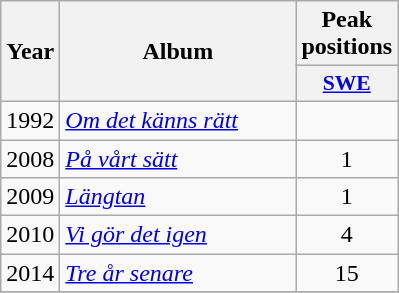<table class="wikitable">
<tr>
<th align="center" rowspan="2" width="10">Year</th>
<th align="center" rowspan="2" width="150">Album</th>
<th align="center" colspan="1" width="20">Peak positions</th>
</tr>
<tr>
<th scope="col" style="width:3em;font-size:90%;"><a href='#'>SWE</a><br></th>
</tr>
<tr>
<td style="text-align:center;">1992</td>
<td><em><a href='#'>Om det känns rätt</a></em></td>
<td style="text-align:center;"></td>
</tr>
<tr>
<td style="text-align:center;">2008</td>
<td><em><a href='#'>På vårt sätt</a></em></td>
<td style="text-align:center;">1</td>
</tr>
<tr>
<td style="text-align:center;">2009</td>
<td><em><a href='#'>Längtan</a></em></td>
<td style="text-align:center;">1</td>
</tr>
<tr>
<td style="text-align:center;">2010</td>
<td><em><a href='#'>Vi gör det igen</a></em></td>
<td style="text-align:center;">4</td>
</tr>
<tr>
<td style="text-align:center;">2014</td>
<td><em><a href='#'>Tre år senare</a></em></td>
<td style="text-align:center;">15</td>
</tr>
<tr>
</tr>
</table>
